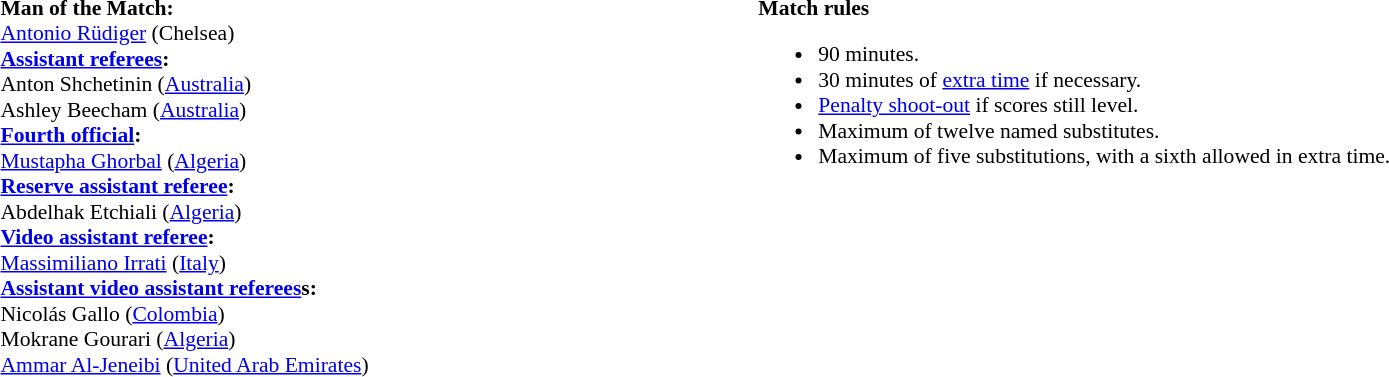<table style="width:100%; font-size:90%">
<tr>
<td><br><strong>Man of the Match:</strong>
<br><a href='#'>Antonio Rüdiger</a> (Chelsea)<br><strong><a href='#'>Assistant referees</a>:</strong>
<br>Anton Shchetinin (<a href='#'>Australia</a>)
<br>Ashley Beecham (<a href='#'>Australia</a>)
<br><strong><a href='#'>Fourth official</a>:</strong>
<br><a href='#'>Mustapha Ghorbal</a> (<a href='#'>Algeria</a>)
<br><strong><a href='#'>Reserve assistant referee</a>:</strong>
<br>Abdelhak Etchiali (<a href='#'>Algeria</a>)
<br><strong><a href='#'>Video assistant referee</a>:</strong>
<br><a href='#'>Massimiliano Irrati</a> (<a href='#'>Italy</a>)
<br><strong><a href='#'>Assistant video assistant referees</a>s:</strong>
<br>Nicolás Gallo (<a href='#'>Colombia</a>)
<br>Mokrane Gourari (<a href='#'>Algeria</a>)
<br><a href='#'>Ammar Al-Jeneibi</a> (<a href='#'>United Arab Emirates</a>)</td>
<td style="width:60%; vertical-align:top;"><br><strong>Match rules</strong><ul><li>90 minutes.</li><li>30 minutes of <a href='#'>extra time</a> if necessary.</li><li><a href='#'>Penalty shoot-out</a> if scores still level.</li><li>Maximum of twelve named substitutes.</li><li>Maximum of five substitutions, with a sixth allowed in extra time.</li></ul></td>
</tr>
</table>
